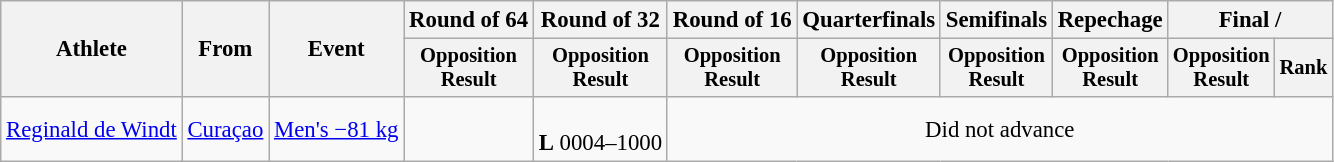<table class="wikitable" style="font-size:95%">
<tr>
<th rowspan="2">Athlete</th>
<th rowspan="2">From</th>
<th rowspan="2">Event</th>
<th>Round of 64</th>
<th>Round of 32</th>
<th>Round of 16</th>
<th>Quarterfinals</th>
<th>Semifinals</th>
<th>Repechage</th>
<th colspan=2>Final / </th>
</tr>
<tr style="font-size:90%">
<th>Opposition<br>Result</th>
<th>Opposition<br>Result</th>
<th>Opposition<br>Result</th>
<th>Opposition<br>Result</th>
<th>Opposition<br>Result</th>
<th>Opposition<br>Result</th>
<th>Opposition<br>Result</th>
<th>Rank</th>
</tr>
<tr align=center>
<td align=left><a href='#'>Reginald de Windt</a></td>
<td align=left> <a href='#'>Curaçao</a></td>
<td align=left><a href='#'>Men's −81 kg</a></td>
<td></td>
<td><br><strong>L</strong> 0004–1000</td>
<td colspan=6>Did not advance</td>
</tr>
</table>
